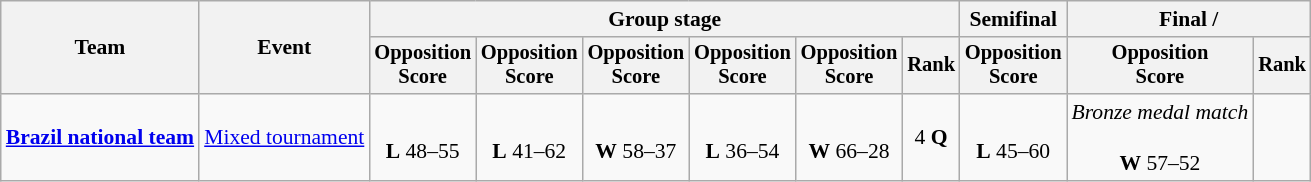<table class="wikitable" style="font-size:90%;text-align:center">
<tr>
<th rowspan="2">Team</th>
<th rowspan="2">Event</th>
<th colspan="6">Group stage</th>
<th>Semifinal</th>
<th colspan="2">Final / </th>
</tr>
<tr style="font-size:95%">
<th>Opposition<br>Score</th>
<th>Opposition<br>Score</th>
<th>Opposition<br>Score</th>
<th>Opposition<br>Score</th>
<th>Opposition<br>Score</th>
<th>Rank</th>
<th>Opposition<br>Score</th>
<th>Opposition<br>Score</th>
<th>Rank</th>
</tr>
<tr>
<td align=left><strong><a href='#'>Brazil national team</a></strong></td>
<td align=left><a href='#'>Mixed tournament</a></td>
<td><br><strong>L</strong> 48–55</td>
<td><br><strong>L</strong> 41–62</td>
<td><br><strong>W</strong> 58–37</td>
<td><br><strong>L</strong> 36–54</td>
<td><br><strong>W</strong> 66–28</td>
<td>4 <strong>Q</strong></td>
<td><br><strong>L</strong> 45–60</td>
<td><em>Bronze medal match</em><br><br><strong>W</strong> 57–52</td>
<td></td>
</tr>
</table>
